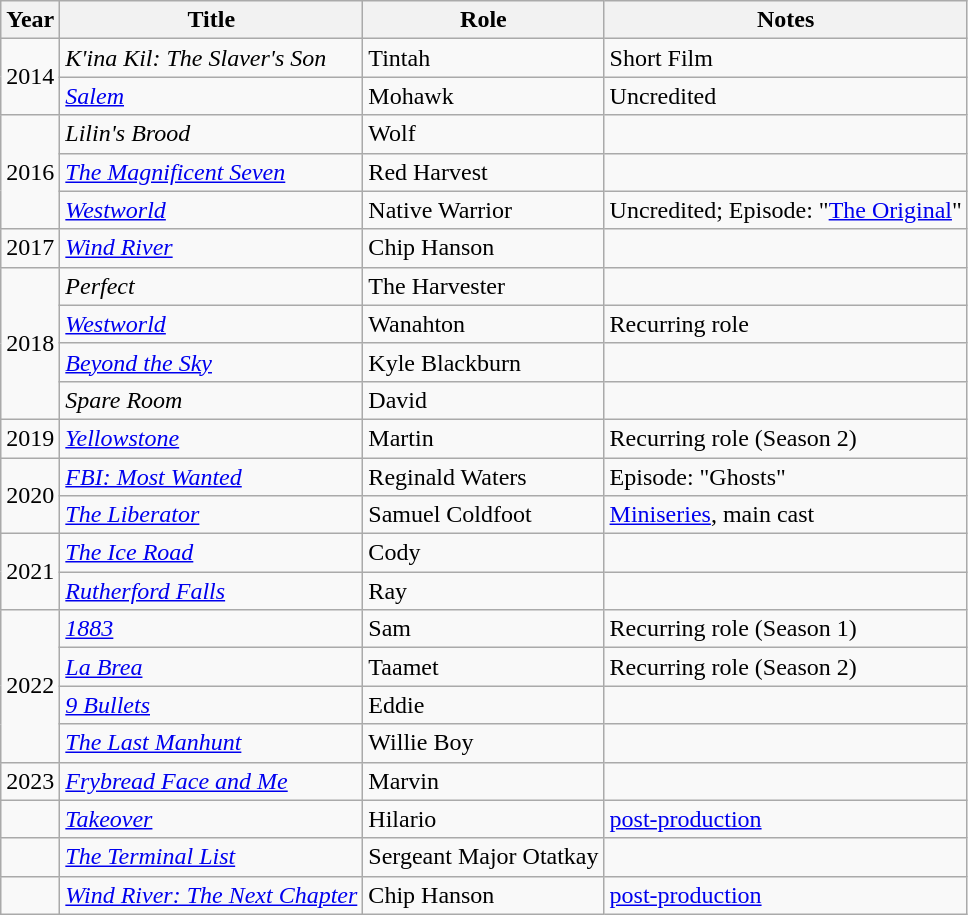<table class="wikitable unsortable">
<tr>
<th>Year</th>
<th>Title</th>
<th>Role</th>
<th>Notes</th>
</tr>
<tr>
<td rowspan="2">2014</td>
<td><em>K'ina Kil: The Slaver's Son</em></td>
<td>Tintah</td>
<td>Short Film</td>
</tr>
<tr>
<td><em><a href='#'>Salem</a></em></td>
<td>Mohawk</td>
<td>Uncredited</td>
</tr>
<tr>
<td rowspan="3">2016</td>
<td><em>Lilin's Brood</em></td>
<td>Wolf</td>
<td></td>
</tr>
<tr>
<td><em><a href='#'>The Magnificent Seven</a></em></td>
<td>Red Harvest</td>
<td></td>
</tr>
<tr>
<td><em><a href='#'>Westworld</a></em></td>
<td>Native Warrior</td>
<td>Uncredited; Episode: "<a href='#'>The Original</a>"</td>
</tr>
<tr>
<td>2017</td>
<td><em><a href='#'>Wind River</a></em></td>
<td>Chip Hanson</td>
<td></td>
</tr>
<tr>
<td rowspan="4">2018</td>
<td><em>Perfect</em></td>
<td>The Harvester</td>
<td></td>
</tr>
<tr>
<td><em><a href='#'>Westworld</a></em></td>
<td>Wanahton</td>
<td>Recurring role</td>
</tr>
<tr>
<td><em><a href='#'>Beyond the Sky</a></em></td>
<td>Kyle Blackburn</td>
<td></td>
</tr>
<tr>
<td><em>Spare Room</em></td>
<td>David</td>
<td></td>
</tr>
<tr>
<td>2019</td>
<td><em><a href='#'>Yellowstone</a></em></td>
<td>Martin</td>
<td>Recurring role (Season 2)</td>
</tr>
<tr>
<td rowspan="2">2020</td>
<td><em><a href='#'>FBI: Most Wanted</a></em></td>
<td>Reginald Waters</td>
<td>Episode: "Ghosts"</td>
</tr>
<tr>
<td><em><a href='#'>The Liberator</a></em></td>
<td>Samuel Coldfoot</td>
<td><a href='#'>Miniseries</a>, main cast</td>
</tr>
<tr>
<td rowspan="2">2021</td>
<td><em><a href='#'>The Ice Road</a></em></td>
<td>Cody</td>
<td></td>
</tr>
<tr>
<td><em><a href='#'>Rutherford Falls</a></em></td>
<td>Ray</td>
<td></td>
</tr>
<tr>
<td rowspan="4">2022</td>
<td><em><a href='#'>1883</a></em></td>
<td>Sam</td>
<td>Recurring role (Season 1)</td>
</tr>
<tr>
<td><em><a href='#'>La Brea</a></em></td>
<td>Taamet</td>
<td>Recurring role (Season 2)</td>
</tr>
<tr>
<td><em><a href='#'>9 Bullets</a></em></td>
<td>Eddie</td>
<td></td>
</tr>
<tr>
<td><em><a href='#'>The Last Manhunt</a></em></td>
<td>Willie Boy</td>
<td></td>
</tr>
<tr>
<td>2023</td>
<td><em><a href='#'>Frybread Face and Me</a></em></td>
<td>Marvin</td>
<td></td>
</tr>
<tr>
<td></td>
<td><em><a href='#'>Takeover</a></em></td>
<td>Hilario</td>
<td><a href='#'>post-production</a></td>
</tr>
<tr>
<td></td>
<td><em><a href='#'>The Terminal List</a></em></td>
<td>Sergeant Major Otatkay</td>
<td></td>
</tr>
<tr>
<td></td>
<td><em><a href='#'>Wind River: The Next Chapter</a></em></td>
<td>Chip Hanson</td>
<td><a href='#'>post-production</a></td>
</tr>
</table>
